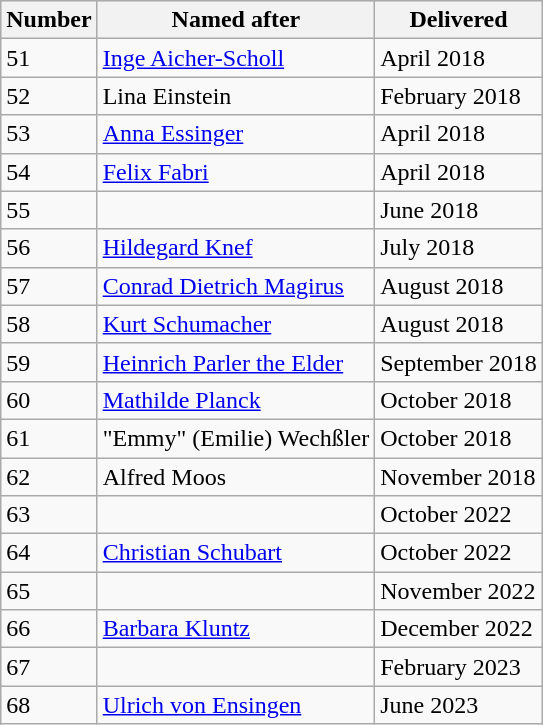<table class="wikitable">
<tr style="background:#E0E0E0;">
<th>Number</th>
<th>Named after</th>
<th>Delivered</th>
</tr>
<tr>
<td>51</td>
<td><a href='#'>Inge Aicher-Scholl</a></td>
<td>April 2018</td>
</tr>
<tr>
<td>52</td>
<td>Lina Einstein</td>
<td>February 2018</td>
</tr>
<tr>
<td>53</td>
<td><a href='#'>Anna Essinger</a></td>
<td>April 2018</td>
</tr>
<tr>
<td>54</td>
<td><a href='#'>Felix Fabri</a></td>
<td>April 2018</td>
</tr>
<tr>
<td>55</td>
<td></td>
<td>June 2018</td>
</tr>
<tr>
<td>56</td>
<td><a href='#'>Hildegard Knef</a></td>
<td>July 2018</td>
</tr>
<tr>
<td>57</td>
<td><a href='#'>Conrad Dietrich Magirus</a></td>
<td>August 2018</td>
</tr>
<tr>
<td>58</td>
<td><a href='#'>Kurt Schumacher</a></td>
<td>August 2018</td>
</tr>
<tr>
<td>59</td>
<td><a href='#'>Heinrich Parler the Elder</a></td>
<td>September 2018</td>
</tr>
<tr>
<td>60</td>
<td><a href='#'>Mathilde Planck</a></td>
<td>October 2018</td>
</tr>
<tr>
<td>61</td>
<td>"Emmy" (Emilie) Wechßler</td>
<td>October 2018</td>
</tr>
<tr>
<td>62</td>
<td>Alfred Moos</td>
<td>November 2018</td>
</tr>
<tr>
<td>63</td>
<td></td>
<td>October 2022</td>
</tr>
<tr>
<td>64</td>
<td><a href='#'>Christian Schubart</a></td>
<td>October 2022</td>
</tr>
<tr>
<td>65</td>
<td></td>
<td>November 2022</td>
</tr>
<tr>
<td>66</td>
<td><a href='#'>Barbara Kluntz</a></td>
<td>December 2022</td>
</tr>
<tr>
<td>67</td>
<td></td>
<td>February 2023</td>
</tr>
<tr>
<td>68</td>
<td><a href='#'>Ulrich von Ensingen</a></td>
<td>June 2023</td>
</tr>
</table>
